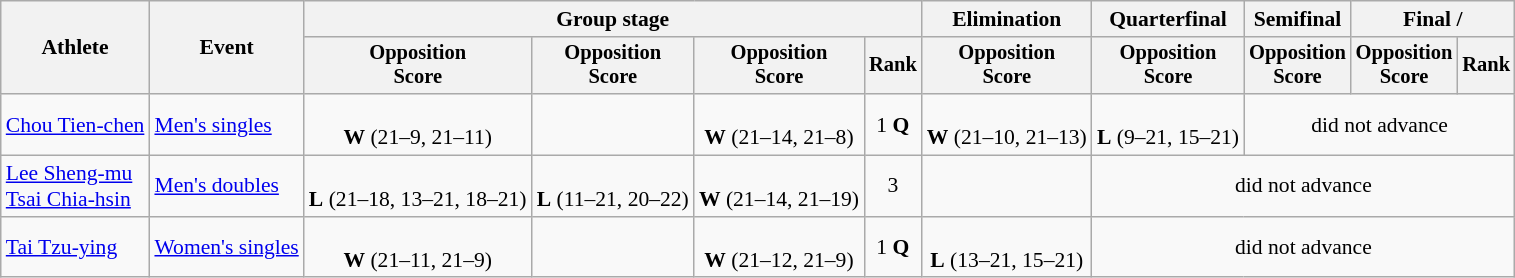<table class="wikitable" style="font-size:90%">
<tr>
<th rowspan=2>Athlete</th>
<th rowspan=2>Event</th>
<th colspan=4>Group stage</th>
<th>Elimination</th>
<th>Quarterfinal</th>
<th>Semifinal</th>
<th colspan=2>Final / </th>
</tr>
<tr style="font-size:95%">
<th>Opposition<br>Score</th>
<th>Opposition<br>Score</th>
<th>Opposition<br>Score</th>
<th>Rank</th>
<th>Opposition<br>Score</th>
<th>Opposition<br>Score</th>
<th>Opposition<br>Score</th>
<th>Opposition<br>Score</th>
<th>Rank</th>
</tr>
<tr align=center>
<td align=left><a href='#'>Chou Tien-chen</a></td>
<td align=left><a href='#'>Men's singles</a></td>
<td><br><strong>W</strong> (21–9, 21–11)</td>
<td></td>
<td><br><strong>W</strong> (21–14, 21–8)</td>
<td>1 <strong>Q</strong></td>
<td><br><strong>W</strong> (21–10, 21–13)</td>
<td><br><strong>L</strong> (9–21, 15–21)</td>
<td colspan="3">did not advance</td>
</tr>
<tr align=center>
<td align=left><a href='#'>Lee Sheng-mu</a><br><a href='#'>Tsai Chia-hsin</a></td>
<td align=left><a href='#'>Men's doubles</a></td>
<td><br><strong>L</strong> (21–18, 13–21, 18–21)</td>
<td><br><strong>L</strong> (11–21, 20–22)</td>
<td><br><strong>W</strong> (21–14, 21–19)</td>
<td>3</td>
<td></td>
<td colspan="4">did not advance</td>
</tr>
<tr align=center>
<td align=left><a href='#'>Tai Tzu-ying</a></td>
<td align=left><a href='#'>Women's singles</a></td>
<td><br><strong>W</strong> (21–11, 21–9)</td>
<td></td>
<td><br><strong>W</strong> (21–12, 21–9)</td>
<td>1 <strong>Q</strong></td>
<td><br><strong>L</strong> (13–21, 15–21)</td>
<td colspan="4">did not advance</td>
</tr>
</table>
